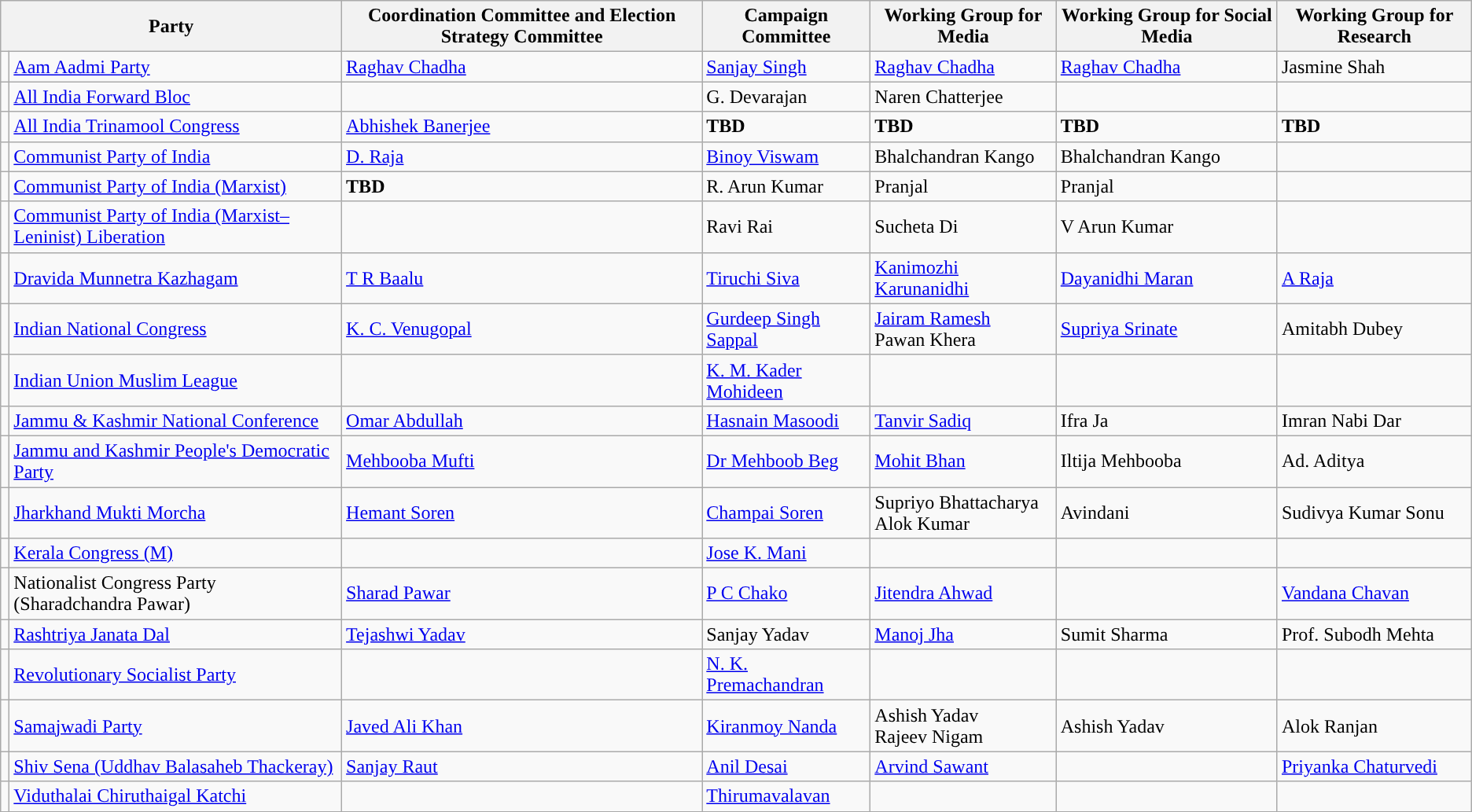<table class="wikitable ">
<tr>
<th colspan="2">Party</th>
<th>Coordination Committee and Election Strategy Committee</th>
<th>Campaign Committee</th>
<th>Working Group for Media</th>
<th>Working Group for Social Media</th>
<th>Working Group for Research</th>
</tr>
<tr>
<td></td>
<td><a href='#'>Aam Aadmi Party</a></td>
<td><a href='#'>Raghav Chadha</a></td>
<td><a href='#'>Sanjay Singh</a></td>
<td><a href='#'>Raghav Chadha</a></td>
<td><a href='#'>Raghav Chadha</a></td>
<td>Jasmine Shah</td>
</tr>
<tr>
<td></td>
<td><a href='#'>All India Forward Bloc</a></td>
<td></td>
<td>G. Devarajan</td>
<td>Naren Chatterjee</td>
<td></td>
<td></td>
</tr>
<tr>
<td></td>
<td><a href='#'>All India Trinamool Congress</a></td>
<td><a href='#'>Abhishek Banerjee</a></td>
<td><strong>TBD</strong></td>
<td><strong>TBD</strong></td>
<td><strong>TBD</strong></td>
<td><strong>TBD</strong></td>
</tr>
<tr>
<td></td>
<td><a href='#'>Communist Party of India</a></td>
<td><a href='#'>D. Raja</a></td>
<td><a href='#'>Binoy Viswam</a></td>
<td>Bhalchandran Kango</td>
<td>Bhalchandran Kango</td>
<td></td>
</tr>
<tr>
<td></td>
<td><a href='#'>Communist Party of India (Marxist)</a></td>
<td><strong>TBD</strong></td>
<td>R. Arun Kumar</td>
<td>Pranjal</td>
<td>Pranjal</td>
<td></td>
</tr>
<tr>
<td></td>
<td><a href='#'>Communist Party of India (Marxist–Leninist) Liberation</a></td>
<td></td>
<td>Ravi Rai</td>
<td>Sucheta Di</td>
<td>V Arun Kumar</td>
<td></td>
</tr>
<tr>
<td></td>
<td><a href='#'>Dravida Munnetra Kazhagam</a></td>
<td><a href='#'>T R Baalu</a></td>
<td><a href='#'>Tiruchi Siva</a></td>
<td><a href='#'>Kanimozhi Karunanidhi</a></td>
<td><a href='#'>Dayanidhi Maran</a></td>
<td><a href='#'>A Raja</a></td>
</tr>
<tr>
<td></td>
<td><a href='#'>Indian National Congress</a></td>
<td><a href='#'>K. C. Venugopal</a></td>
<td><a href='#'>Gurdeep Singh Sappal</a></td>
<td><a href='#'>Jairam Ramesh</a> <br> Pawan Khera</td>
<td><a href='#'>Supriya Srinate</a></td>
<td>Amitabh Dubey</td>
</tr>
<tr>
<td></td>
<td><a href='#'>Indian Union Muslim League</a></td>
<td></td>
<td><a href='#'>K. M. Kader Mohideen</a></td>
<td></td>
<td></td>
<td></td>
</tr>
<tr>
<td></td>
<td><a href='#'>Jammu & Kashmir National Conference</a></td>
<td><a href='#'>Omar Abdullah</a></td>
<td><a href='#'>Hasnain Masoodi</a></td>
<td><a href='#'>Tanvir Sadiq</a></td>
<td>Ifra Ja</td>
<td>Imran Nabi Dar</td>
</tr>
<tr>
<td></td>
<td><a href='#'>Jammu and Kashmir People's Democratic Party</a></td>
<td><a href='#'>Mehbooba Mufti</a></td>
<td><a href='#'>Dr Mehboob Beg</a></td>
<td><a href='#'>Mohit Bhan</a></td>
<td>Iltija Mehbooba</td>
<td>Ad. Aditya</td>
</tr>
<tr>
<td></td>
<td><a href='#'>Jharkhand Mukti Morcha</a></td>
<td><a href='#'>Hemant Soren</a></td>
<td><a href='#'>Champai Soren</a></td>
<td>Supriyo Bhattacharya <br> Alok Kumar</td>
<td>Avindani</td>
<td>Sudivya Kumar Sonu</td>
</tr>
<tr>
<td></td>
<td><a href='#'>Kerala Congress (M)</a></td>
<td></td>
<td><a href='#'>Jose K. Mani</a></td>
<td></td>
<td></td>
<td></td>
</tr>
<tr>
<td></td>
<td>Nationalist Congress Party (Sharadchandra Pawar)</td>
<td><a href='#'>Sharad Pawar</a></td>
<td><a href='#'>P C Chako</a></td>
<td><a href='#'>Jitendra Ahwad</a></td>
<td></td>
<td><a href='#'>Vandana Chavan</a></td>
</tr>
<tr>
<td></td>
<td><a href='#'>Rashtriya Janata Dal</a></td>
<td><a href='#'>Tejashwi Yadav</a></td>
<td>Sanjay Yadav</td>
<td><a href='#'>Manoj Jha</a></td>
<td>Sumit Sharma</td>
<td>Prof. Subodh Mehta</td>
</tr>
<tr>
<td></td>
<td><a href='#'>Revolutionary Socialist Party</a></td>
<td></td>
<td><a href='#'>N. K. Premachandran</a></td>
<td></td>
<td></td>
<td></td>
</tr>
<tr>
<td></td>
<td><a href='#'>Samajwadi Party</a></td>
<td><a href='#'>Javed Ali Khan</a></td>
<td><a href='#'>Kiranmoy Nanda</a></td>
<td>Ashish Yadav <br> Rajeev Nigam</td>
<td>Ashish Yadav</td>
<td>Alok Ranjan</td>
</tr>
<tr>
<td></td>
<td><a href='#'>Shiv Sena (Uddhav Balasaheb Thackeray)</a></td>
<td><a href='#'>Sanjay Raut</a></td>
<td><a href='#'>Anil Desai</a></td>
<td><a href='#'>Arvind Sawant</a></td>
<td></td>
<td><a href='#'>Priyanka Chaturvedi</a></td>
</tr>
<tr>
<td></td>
<td><a href='#'>Viduthalai Chiruthaigal Katchi</a></td>
<td></td>
<td><a href='#'>Thirumavalavan</a></td>
<td></td>
<td></td>
<td></td>
</tr>
<tr>
</tr>
</table>
